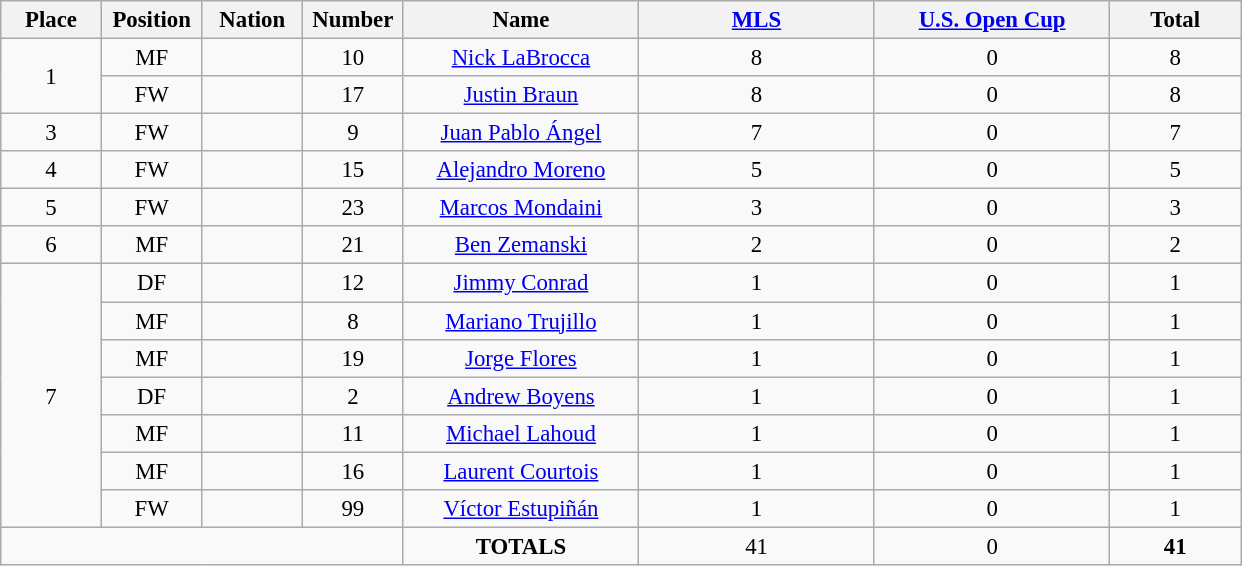<table class="wikitable" style="font-size: 95%; text-align: center;">
<tr>
<th width=60>Place</th>
<th width=60>Position</th>
<th width=60>Nation</th>
<th width=60>Number</th>
<th width=150>Name</th>
<th width=150><a href='#'>MLS</a></th>
<th width=150><a href='#'>U.S. Open Cup</a></th>
<th width=80><strong>Total</strong></th>
</tr>
<tr>
<td rowspan="2">1</td>
<td>MF</td>
<td></td>
<td>10</td>
<td><a href='#'>Nick LaBrocca</a></td>
<td>8</td>
<td>0</td>
<td>8</td>
</tr>
<tr>
<td>FW</td>
<td></td>
<td>17</td>
<td><a href='#'>Justin Braun</a></td>
<td>8</td>
<td>0</td>
<td>8</td>
</tr>
<tr>
<td>3</td>
<td>FW</td>
<td></td>
<td>9</td>
<td><a href='#'>Juan Pablo Ángel</a></td>
<td>7</td>
<td>0</td>
<td>7</td>
</tr>
<tr>
<td>4</td>
<td>FW</td>
<td></td>
<td>15</td>
<td><a href='#'>Alejandro Moreno</a></td>
<td>5</td>
<td>0</td>
<td>5</td>
</tr>
<tr>
<td>5</td>
<td>FW</td>
<td></td>
<td>23</td>
<td><a href='#'>Marcos Mondaini</a></td>
<td>3</td>
<td>0</td>
<td>3</td>
</tr>
<tr>
<td>6</td>
<td>MF</td>
<td></td>
<td>21</td>
<td><a href='#'>Ben Zemanski</a></td>
<td>2</td>
<td>0</td>
<td>2</td>
</tr>
<tr>
<td rowspan="7">7</td>
<td>DF</td>
<td></td>
<td>12</td>
<td><a href='#'>Jimmy Conrad</a></td>
<td>1</td>
<td>0</td>
<td>1</td>
</tr>
<tr>
<td>MF</td>
<td></td>
<td>8</td>
<td><a href='#'>Mariano Trujillo</a></td>
<td>1</td>
<td>0</td>
<td>1</td>
</tr>
<tr>
<td>MF</td>
<td></td>
<td>19</td>
<td><a href='#'>Jorge Flores</a></td>
<td>1</td>
<td>0</td>
<td>1</td>
</tr>
<tr>
<td>DF</td>
<td></td>
<td>2</td>
<td><a href='#'>Andrew Boyens</a></td>
<td>1</td>
<td>0</td>
<td>1</td>
</tr>
<tr>
<td>MF</td>
<td></td>
<td>11</td>
<td><a href='#'>Michael Lahoud</a></td>
<td>1</td>
<td>0</td>
<td>1</td>
</tr>
<tr>
<td>MF</td>
<td></td>
<td>16</td>
<td><a href='#'>Laurent Courtois</a></td>
<td>1</td>
<td>0</td>
<td>1</td>
</tr>
<tr>
<td>FW</td>
<td></td>
<td>99</td>
<td><a href='#'>Víctor Estupiñán</a></td>
<td>1</td>
<td>0</td>
<td>1</td>
</tr>
<tr>
<td colspan="4"></td>
<td><strong>TOTALS</strong></td>
<td>41</td>
<td>0</td>
<td><strong>41</strong></td>
</tr>
</table>
